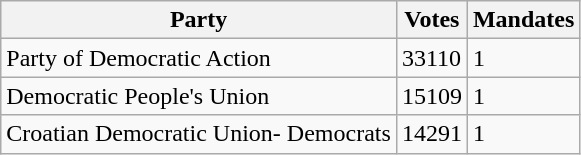<table class="wikitable" style ="text-align: left">
<tr>
<th>Party</th>
<th>Votes</th>
<th>Mandates</th>
</tr>
<tr>
<td>Party of Democratic Action</td>
<td>33110</td>
<td>1</td>
</tr>
<tr>
<td>Democratic People's Union</td>
<td>15109</td>
<td>1</td>
</tr>
<tr>
<td>Croatian Democratic Union- Democrats</td>
<td>14291</td>
<td>1</td>
</tr>
</table>
